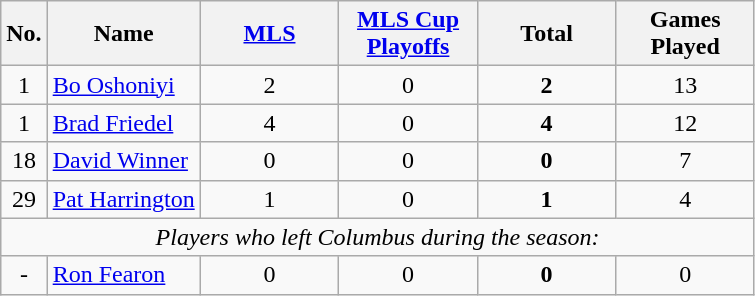<table class="wikitable sortable" style="text-align: center;">
<tr>
<th rowspan=1>No.</th>
<th rowspan=1>Name</th>
<th style="width:85px;"><a href='#'>MLS</a></th>
<th style="width:85px;"><a href='#'>MLS Cup Playoffs</a></th>
<th style="width:85px;"><strong>Total</strong></th>
<th style="width:85px;"><strong>Games Played</strong></th>
</tr>
<tr>
<td>1</td>
<td align=left> <a href='#'>Bo Oshoniyi</a></td>
<td>2</td>
<td>0</td>
<td><strong>2</strong></td>
<td>13</td>
</tr>
<tr>
<td>1</td>
<td align=left> <a href='#'>Brad Friedel</a></td>
<td>4</td>
<td>0</td>
<td><strong>4</strong></td>
<td>12</td>
</tr>
<tr>
<td>18</td>
<td align=left> <a href='#'>David Winner</a></td>
<td>0</td>
<td>0</td>
<td><strong>0</strong></td>
<td>7</td>
</tr>
<tr>
<td>29</td>
<td align=left> <a href='#'>Pat Harrington</a></td>
<td>1</td>
<td>0</td>
<td><strong>1</strong></td>
<td>4</td>
</tr>
<tr>
<td colspan=9 align=center><em>Players who left Columbus during the season:</em></td>
</tr>
<tr>
<td>-</td>
<td align=left> <a href='#'>Ron Fearon</a></td>
<td>0</td>
<td>0</td>
<td><strong>0</strong></td>
<td>0</td>
</tr>
</table>
